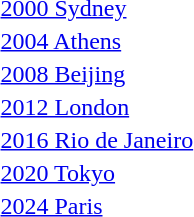<table>
<tr>
<td><a href='#'>2000 Sydney</a><br></td>
<td></td>
<td></td>
<td></td>
</tr>
<tr>
<td><a href='#'>2004 Athens</a><br></td>
<td></td>
<td></td>
<td></td>
</tr>
<tr>
<td><a href='#'>2008 Beijing</a><br></td>
<td></td>
<td></td>
<td></td>
</tr>
<tr>
<td><a href='#'>2012 London</a><br></td>
<td></td>
<td></td>
<td></td>
</tr>
<tr>
<td><a href='#'>2016 Rio de Janeiro</a><br></td>
<td></td>
<td></td>
<td></td>
</tr>
<tr>
<td><a href='#'>2020 Tokyo</a><br></td>
<td></td>
<td></td>
<td></td>
</tr>
<tr>
<td><a href='#'>2024 Paris</a><br></td>
<td></td>
<td></td>
<td></td>
</tr>
<tr>
</tr>
</table>
